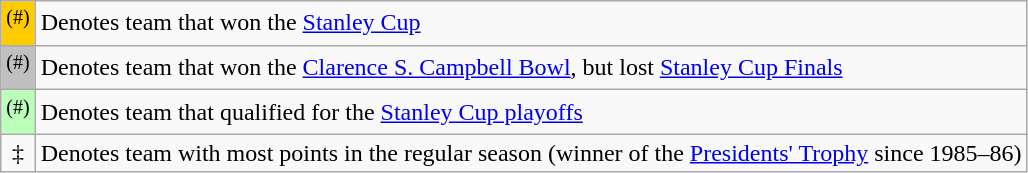<table class="wikitable">
<tr>
<td bgcolor=#FFCC00 align=center width=10px><sup>(#)</sup></td>
<td>Denotes team that won the <a href='#'>Stanley Cup</a></td>
</tr>
<tr>
<td bgcolor=#C0C0C0 align=center width=10px><sup>(#)</sup></td>
<td>Denotes team that won the <a href='#'>Clarence S. Campbell Bowl</a>, but lost <a href='#'>Stanley Cup Finals</a></td>
</tr>
<tr>
<td bgcolor=#BBFFBB align=center width=10px><sup>(#)</sup></td>
<td>Denotes team that qualified for the <a href='#'>Stanley Cup playoffs</a></td>
</tr>
<tr>
<td align=center width=10px>‡</td>
<td>Denotes team with most points in the regular season (winner of the <a href='#'>Presidents' Trophy</a> since 1985–86)</td>
</tr>
</table>
